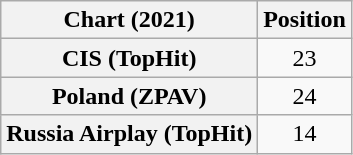<table class="wikitable sortable plainrowheaders" style="text-align:center;">
<tr>
<th scope="col">Chart (2021)</th>
<th scope="col">Position</th>
</tr>
<tr>
<th scope="row">CIS (TopHit)</th>
<td>23</td>
</tr>
<tr>
<th scope="row">Poland (ZPAV)</th>
<td>24</td>
</tr>
<tr>
<th scope="row">Russia Airplay (TopHit)</th>
<td>14</td>
</tr>
</table>
